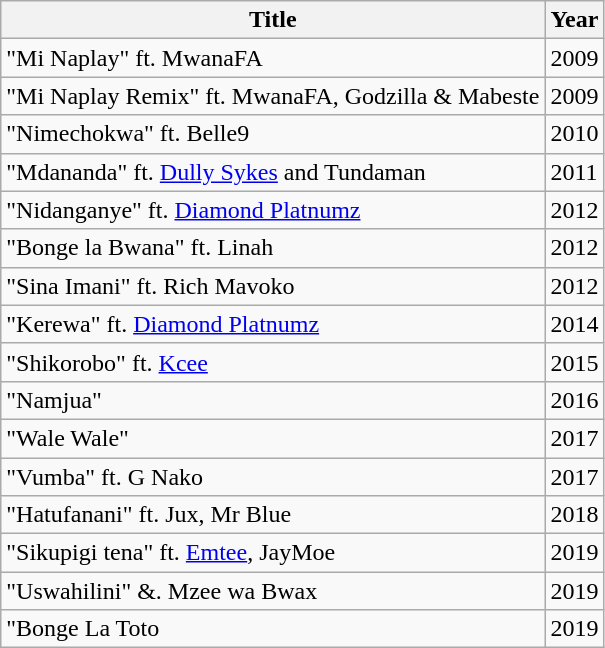<table class="wikitable">
<tr>
<th>Title</th>
<th>Year</th>
</tr>
<tr>
<td>"Mi Naplay" ft. MwanaFA</td>
<td>2009</td>
</tr>
<tr>
<td>"Mi Naplay Remix" ft. MwanaFA, Godzilla & Mabeste</td>
<td>2009</td>
</tr>
<tr>
<td>"Nimechokwa" ft. Belle9</td>
<td>2010</td>
</tr>
<tr>
<td>"Mdananda" ft. <a href='#'>Dully Sykes</a> and Tundaman</td>
<td>2011</td>
</tr>
<tr>
<td>"Nidanganye" ft. <a href='#'>Diamond Platnumz</a></td>
<td>2012</td>
</tr>
<tr>
<td>"Bonge  la Bwana" ft. Linah</td>
<td>2012</td>
</tr>
<tr>
<td>"Sina  Imani" ft. Rich Mavoko</td>
<td>2012</td>
</tr>
<tr>
<td>"Kerewa" ft. <a href='#'>Diamond Platnumz</a></td>
<td>2014</td>
</tr>
<tr>
<td>"Shikorobo" ft. <a href='#'>Kcee</a></td>
<td>2015</td>
</tr>
<tr>
<td>"Namjua"</td>
<td>2016</td>
</tr>
<tr>
<td>"Wale Wale"</td>
<td>2017</td>
</tr>
<tr>
<td>"Vumba" ft. G Nako</td>
<td>2017</td>
</tr>
<tr>
<td>"Hatufanani" ft. Jux, Mr Blue</td>
<td>2018</td>
</tr>
<tr>
<td>"Sikupigi tena" ft. <a href='#'>Emtee</a>, JayMoe</td>
<td>2019</td>
</tr>
<tr>
<td>"Uswahilini" &. Mzee wa Bwax</td>
<td>2019</td>
</tr>
<tr>
<td>"Bonge La Toto</td>
<td>2019</td>
</tr>
</table>
